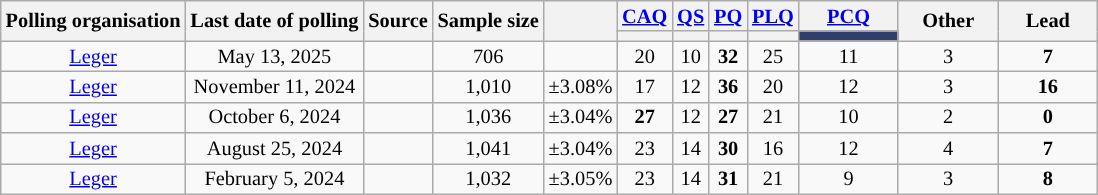<table class="wikitable sortable mw-datatable" style="text-align:center;font-size:85%;line-height:14px">
<tr>
<th rowspan="2">Polling organisation</th>
<th rowspan="2">Last date of polling</th>
<th rowspan="2">Source</th>
<th rowspan="2">Sample size</th>
<th rowspan="2"></th>
<th><a href='#'>CAQ</a></th>
<th><a href='#'>QS</a></th>
<th><a href='#'>PQ</a></th>
<th><a href='#'>PLQ</a></th>
<th><a href='#'>PCQ</a></th>
<th style="width:60px;" rowspan="2">Other</th>
<th style="width:60px;" rowspan="2">Lead</th>
</tr>
<tr class="sorttop">
<th style="background-color:"></th>
<th style="background-color:"></th>
<th style="background-color:"></th>
<th style="background-color:"></th>
<th style="background-color:#313E6B; width:60px;"></th>
</tr>
<tr>
<td><a href='#'>Leger</a></td>
<td>May 13, 2025</td>
<td></td>
<td>706</td>
<td></td>
<td>20</td>
<td>10</td>
<td style="background-color:"><strong>32</strong></td>
<td>25</td>
<td>11</td>
<td>3</td>
<td style="background-color:"><strong>7</strong></td>
</tr>
<tr>
<td><a href='#'>Leger</a></td>
<td>November 11, 2024</td>
<td></td>
<td>1,010</td>
<td>±3.08%</td>
<td>17</td>
<td>12</td>
<td style="background-color:"><strong>36</strong></td>
<td>20</td>
<td>12</td>
<td>3</td>
<td style="background-color:"><strong>16</strong></td>
</tr>
<tr>
<td><a href='#'>Leger</a></td>
<td>October 6, 2024</td>
<td></td>
<td>1,036</td>
<td>±3.04%</td>
<td style="background-color:"><strong>27</strong></td>
<td>12</td>
<td style="background-color:"><strong>27</strong></td>
<td>21</td>
<td>10</td>
<td>2</td>
<td><strong>0</strong></td>
</tr>
<tr>
<td><a href='#'>Leger</a></td>
<td>August 25, 2024</td>
<td></td>
<td>1,041</td>
<td>±3.04%</td>
<td>23</td>
<td>14</td>
<td style="background-color:"><strong>30</strong></td>
<td>16</td>
<td>12</td>
<td>4</td>
<td style="background-color:"><strong>7</strong></td>
</tr>
<tr>
<td><a href='#'>Leger</a></td>
<td>February 5, 2024</td>
<td></td>
<td>1,032</td>
<td>±3.05%</td>
<td>23</td>
<td>14</td>
<td style="background-color:"><strong>31</strong></td>
<td>21</td>
<td>9</td>
<td>3</td>
<td style="background-color:"><strong>8</strong></td>
</tr>
</table>
